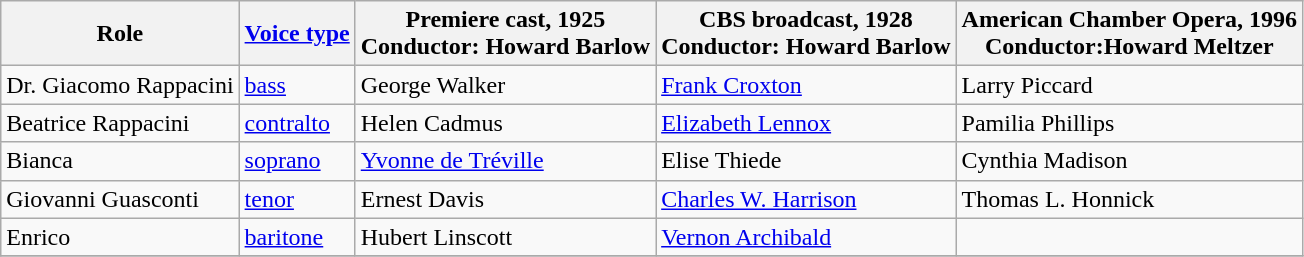<table class="wikitable">
<tr>
<th>Role</th>
<th><a href='#'>Voice type</a></th>
<th>Premiere cast, 1925<br>Conductor: Howard Barlow</th>
<th>CBS broadcast, 1928<br>Conductor: Howard Barlow</th>
<th>American Chamber Opera, 1996<br>Conductor:Howard Meltzer</th>
</tr>
<tr>
<td>Dr. Giacomo Rappacini</td>
<td><a href='#'>bass</a></td>
<td>George Walker</td>
<td><a href='#'>Frank Croxton</a></td>
<td>Larry Piccard</td>
</tr>
<tr>
<td>Beatrice Rappacini</td>
<td><a href='#'>contralto</a></td>
<td>Helen Cadmus</td>
<td><a href='#'>Elizabeth Lennox</a></td>
<td>Pamilia Phillips</td>
</tr>
<tr>
<td>Bianca</td>
<td><a href='#'>soprano</a></td>
<td><a href='#'>Yvonne de Tréville</a></td>
<td>Elise Thiede</td>
<td>Cynthia Madison</td>
</tr>
<tr>
<td>Giovanni Guasconti</td>
<td><a href='#'>tenor</a></td>
<td>Ernest Davis</td>
<td><a href='#'>Charles W. Harrison</a></td>
<td>Thomas L. Honnick</td>
</tr>
<tr>
<td>Enrico</td>
<td><a href='#'>baritone</a></td>
<td>Hubert Linscott</td>
<td><a href='#'>Vernon Archibald</a></td>
<td></td>
</tr>
<tr>
</tr>
</table>
